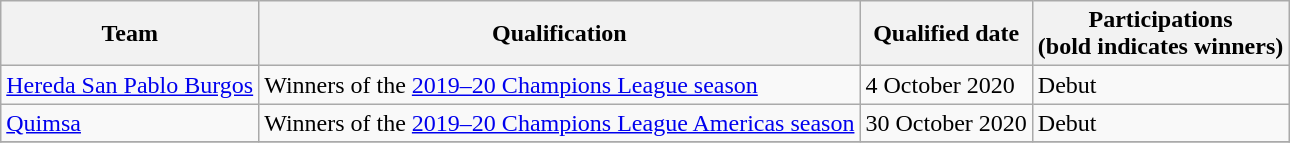<table class="wikitable">
<tr>
<th>Team</th>
<th>Qualification</th>
<th>Qualified date</th>
<th>Participations <br>(bold indicates winners)</th>
</tr>
<tr>
<td> <a href='#'>Hereda San Pablo Burgos</a></td>
<td>Winners of the <a href='#'>2019–20 Champions League season</a></td>
<td>4 October 2020</td>
<td>Debut</td>
</tr>
<tr>
<td> <a href='#'>Quimsa</a></td>
<td>Winners of the <a href='#'>2019–20 Champions League Americas season</a></td>
<td>30 October 2020</td>
<td>Debut</td>
</tr>
<tr>
</tr>
</table>
